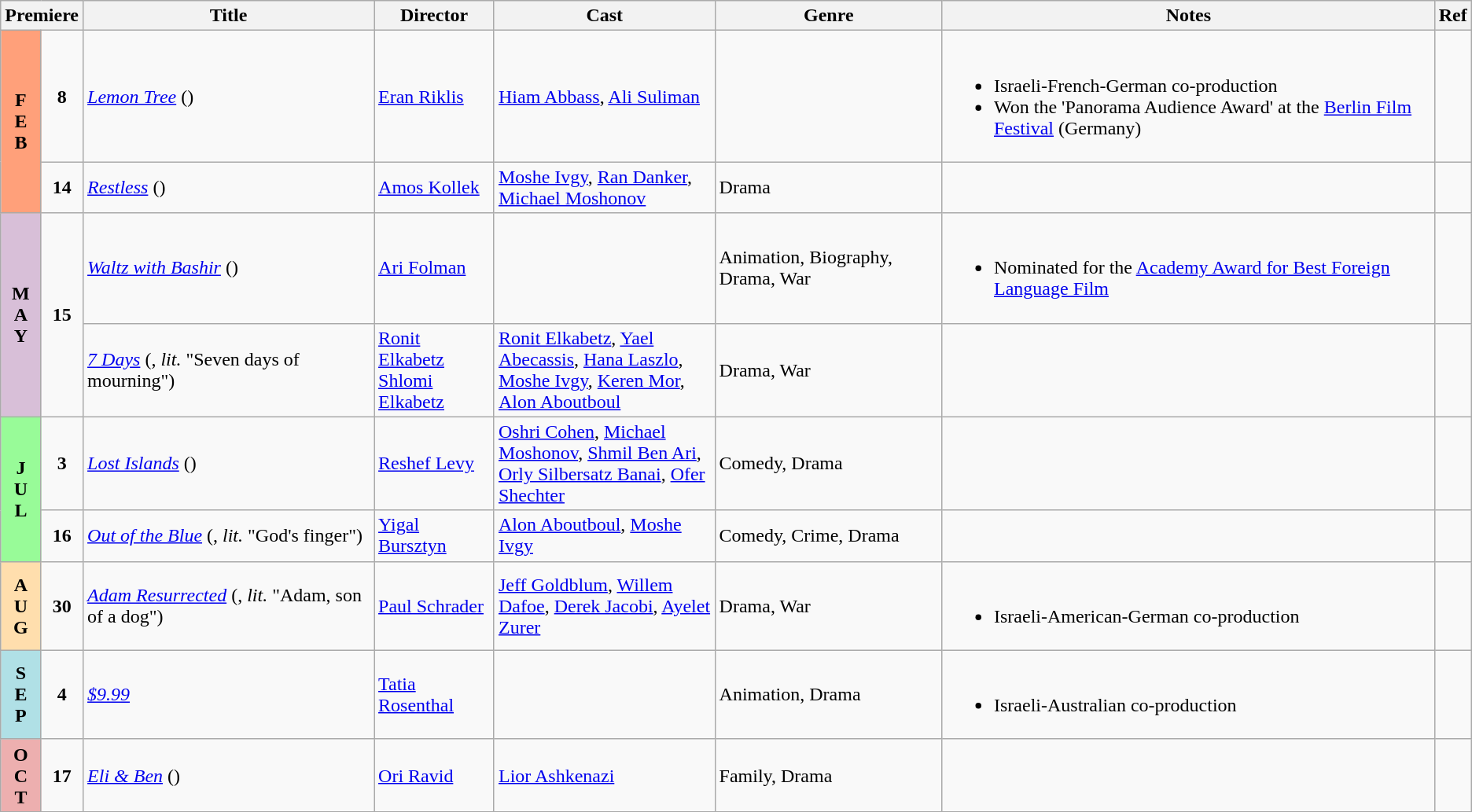<table class="wikitable">
<tr>
<th colspan="2">Premiere</th>
<th>Title</th>
<th>Director</th>
<th width=15%>Cast</th>
<th>Genre</th>
<th>Notes</th>
<th>Ref</th>
</tr>
<tr>
<td rowspan="2" valign="center" align="center" style="background:#FFA07A; textcolor:#000;"><strong>F<br>E<br>B</strong></td>
<td rowspan="1" align="center"><strong>8</strong></td>
<td><em><a href='#'>Lemon Tree</a></em> ()</td>
<td><a href='#'>Eran Riklis</a></td>
<td><a href='#'>Hiam Abbass</a>, <a href='#'>Ali Suliman</a></td>
<td></td>
<td><br><ul><li>Israeli-French-German co-production</li><li>Won the 'Panorama Audience Award' at the <a href='#'>Berlin Film Festival</a> (Germany)</li></ul></td>
<td></td>
</tr>
<tr>
<td rowspan="1" align="center"><strong>14</strong></td>
<td><em><a href='#'>Restless</a></em> ()</td>
<td><a href='#'>Amos Kollek</a></td>
<td><a href='#'>Moshe Ivgy</a>, <a href='#'>Ran Danker</a>, <a href='#'>Michael Moshonov</a></td>
<td>Drama</td>
<td></td>
<td></td>
</tr>
<tr>
<td rowspan="2" valign="center" align="center" style="background:#D8BFD8; textcolor:#000;"><strong>M<br>A<br>Y</strong></td>
<td rowspan="2" align="center"><strong>15</strong></td>
<td><em><a href='#'>Waltz with Bashir</a></em> ()</td>
<td><a href='#'>Ari Folman</a></td>
<td></td>
<td>Animation, Biography, Drama, War</td>
<td><br><ul><li>Nominated for the <a href='#'>Academy Award for Best Foreign Language Film</a></li></ul></td>
<td></td>
</tr>
<tr>
<td><em><a href='#'>7 Days</a></em> (, <em>lit.</em> "Seven days of mourning")</td>
<td><a href='#'>Ronit Elkabetz</a><br><a href='#'>Shlomi Elkabetz</a></td>
<td><a href='#'>Ronit Elkabetz</a>, <a href='#'>Yael Abecassis</a>, <a href='#'>Hana Laszlo</a>, <a href='#'>Moshe Ivgy</a>, <a href='#'>Keren Mor</a>, <a href='#'>Alon Aboutboul</a></td>
<td>Drama, War</td>
<td></td>
<td></td>
</tr>
<tr>
<td rowspan="2" valign="center" align="center" style="background:#98FB98; textcolor:#000;"><strong>J<br>U<br>L</strong></td>
<td rowspan="1" align="center"><strong>3</strong></td>
<td><em><a href='#'>Lost Islands</a></em> ()</td>
<td><a href='#'>Reshef Levy</a></td>
<td><a href='#'>Oshri Cohen</a>, <a href='#'>Michael Moshonov</a>, <a href='#'>Shmil Ben Ari</a>, <a href='#'>Orly Silbersatz Banai</a>, <a href='#'>Ofer Shechter</a></td>
<td>Comedy, Drama</td>
<td></td>
<td></td>
</tr>
<tr>
<td rowspan="1" align="center"><strong>16</strong></td>
<td><em><a href='#'>Out of the Blue</a></em> (, <em>lit.</em> "God's finger")</td>
<td><a href='#'>Yigal Bursztyn</a></td>
<td><a href='#'>Alon Aboutboul</a>, <a href='#'>Moshe Ivgy</a></td>
<td>Comedy, Crime, Drama</td>
<td></td>
<td></td>
</tr>
<tr>
<td rowspan="1" valign="center" align="center" style="background:#FFDEAD; textcolor:#000;"><strong>A<br>U<br>G</strong></td>
<td rowspan="1" align="center"><strong>30</strong></td>
<td><em><a href='#'>Adam Resurrected</a></em> (, <em>lit.</em> "Adam, son of a dog")</td>
<td><a href='#'>Paul Schrader</a></td>
<td><a href='#'>Jeff Goldblum</a>, <a href='#'>Willem Dafoe</a>, <a href='#'>Derek Jacobi</a>, <a href='#'>Ayelet Zurer</a></td>
<td>Drama, War</td>
<td><br><ul><li>Israeli-American-German co-production</li></ul></td>
<td></td>
</tr>
<tr>
<td rowspan="1" valign="center" align="center" style="background:#B0E0E6; textcolor:#000;"><strong>S<br>E<br>P</strong></td>
<td rowspan="1" align="center"><strong>4</strong></td>
<td><em><a href='#'>$9.99</a></em></td>
<td><a href='#'>Tatia Rosenthal</a></td>
<td></td>
<td>Animation, Drama</td>
<td><br><ul><li>Israeli-Australian co-production</li></ul></td>
<td></td>
</tr>
<tr>
<td rowspan="1" valign="center" align="center" style="background:#edafaf; textcolor:#000;"><strong>O<br>C<br>T</strong></td>
<td rowspan="1" align="center"><strong>17</strong></td>
<td><em><a href='#'>Eli & Ben</a></em> ()</td>
<td><a href='#'>Ori Ravid</a></td>
<td><a href='#'>Lior Ashkenazi</a></td>
<td>Family, Drama</td>
<td></td>
<td></td>
</tr>
<tr>
</tr>
</table>
